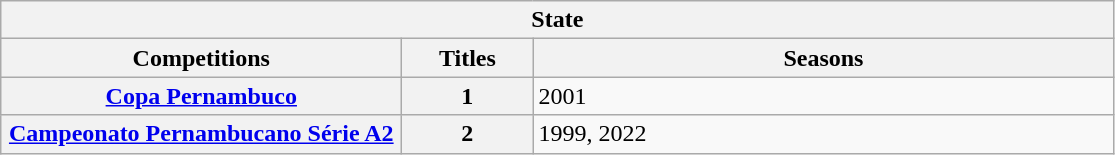<table class="wikitable">
<tr>
<th colspan="3">State</th>
</tr>
<tr>
<th style="width:260px">Competitions</th>
<th style="width:80px">Titles</th>
<th style="width:380px">Seasons</th>
</tr>
<tr>
<th style="text-align:center"><a href='#'>Copa Pernambuco</a></th>
<th style="text-align:center"><strong>1</strong></th>
<td align="left">2001</td>
</tr>
<tr>
<th style="text-align:center"><a href='#'>Campeonato Pernambucano Série A2</a></th>
<th style="text-align:center"><strong>2</strong></th>
<td align="left">1999, 2022</td>
</tr>
</table>
